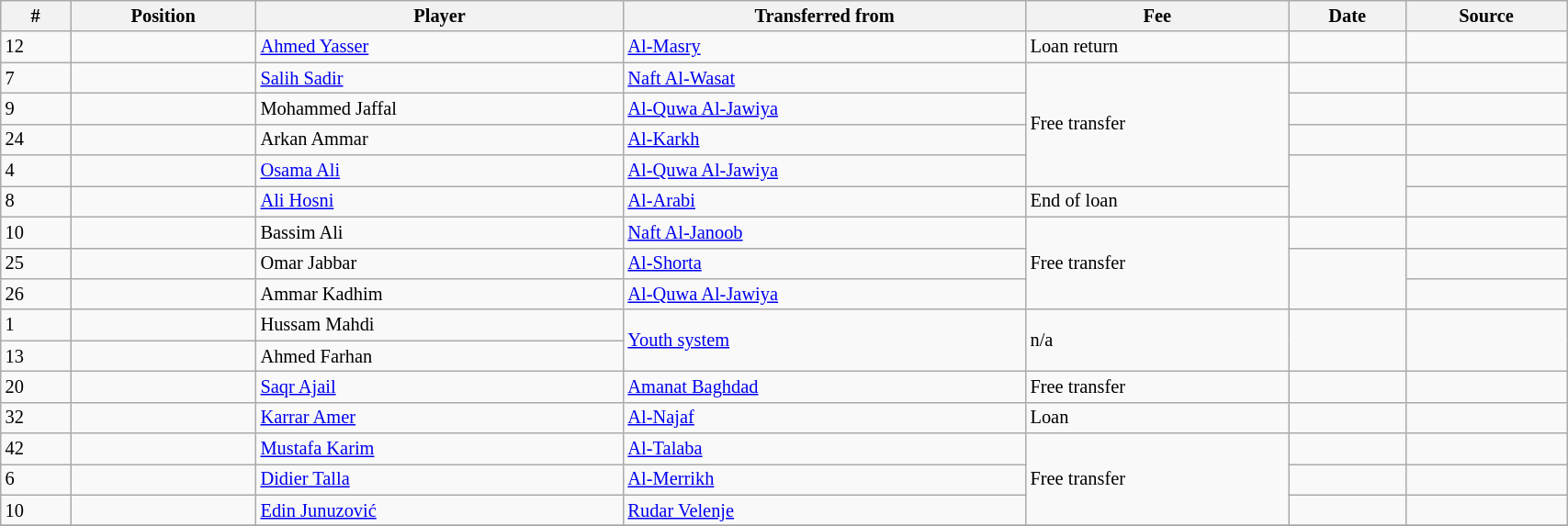<table class="wikitable sortable" style="width:90%; text-align:center; font-size:85%; text-align:left;">
<tr>
<th>#</th>
<th>Position</th>
<th>Player</th>
<th>Transferred from</th>
<th>Fee</th>
<th>Date</th>
<th>Source</th>
</tr>
<tr>
<td>12</td>
<td></td>
<td> <a href='#'>Ahmed Yasser</a></td>
<td> <a href='#'>Al-Masry</a></td>
<td>Loan return</td>
<td></td>
<td></td>
</tr>
<tr>
<td>7</td>
<td></td>
<td> <a href='#'>Salih Sadir</a></td>
<td> <a href='#'>Naft Al-Wasat</a></td>
<td rowspan=4>Free transfer</td>
<td></td>
<td></td>
</tr>
<tr>
<td>9</td>
<td></td>
<td> Mohammed Jaffal</td>
<td> <a href='#'>Al-Quwa Al-Jawiya</a></td>
<td></td>
<td></td>
</tr>
<tr>
<td>24</td>
<td></td>
<td> Arkan Ammar</td>
<td> <a href='#'>Al-Karkh</a></td>
<td></td>
<td></td>
</tr>
<tr>
<td>4</td>
<td></td>
<td> <a href='#'>Osama Ali</a></td>
<td> <a href='#'>Al-Quwa Al-Jawiya</a></td>
<td rowspan=2></td>
<td></td>
</tr>
<tr>
<td>8</td>
<td></td>
<td> <a href='#'>Ali Hosni</a></td>
<td> <a href='#'>Al-Arabi</a></td>
<td>End of loan</td>
<td></td>
</tr>
<tr>
<td>10</td>
<td></td>
<td> Bassim Ali</td>
<td> <a href='#'>Naft Al-Janoob</a></td>
<td rowspan=3>Free transfer</td>
<td></td>
<td></td>
</tr>
<tr>
<td>25</td>
<td></td>
<td> Omar Jabbar</td>
<td> <a href='#'>Al-Shorta</a></td>
<td rowspan=2></td>
<td></td>
</tr>
<tr>
<td>26</td>
<td></td>
<td> Ammar Kadhim</td>
<td> <a href='#'>Al-Quwa Al-Jawiya</a></td>
<td></td>
</tr>
<tr>
<td>1</td>
<td></td>
<td> Hussam Mahdi</td>
<td rowspan=2><a href='#'>Youth system</a></td>
<td rowspan=2>n/a</td>
<td rowspan=2></td>
<td rowspan=2></td>
</tr>
<tr>
<td>13</td>
<td></td>
<td> Ahmed Farhan</td>
</tr>
<tr>
<td>20</td>
<td></td>
<td> <a href='#'>Saqr Ajail</a></td>
<td> <a href='#'>Amanat Baghdad</a></td>
<td rowspan=1>Free transfer</td>
<td></td>
<td></td>
</tr>
<tr>
<td>32</td>
<td></td>
<td> <a href='#'>Karrar Amer</a></td>
<td> <a href='#'>Al-Najaf</a></td>
<td>Loan</td>
<td></td>
<td></td>
</tr>
<tr>
<td>42</td>
<td></td>
<td> <a href='#'>Mustafa Karim</a></td>
<td> <a href='#'>Al-Talaba</a></td>
<td rowspan=3>Free transfer</td>
<td></td>
<td></td>
</tr>
<tr>
<td>6</td>
<td></td>
<td> <a href='#'>Didier Talla</a></td>
<td> <a href='#'>Al-Merrikh</a></td>
<td></td>
<td></td>
</tr>
<tr>
<td>10</td>
<td></td>
<td> <a href='#'>Edin Junuzović</a></td>
<td> <a href='#'>Rudar Velenje</a></td>
<td></td>
<td></td>
</tr>
<tr>
</tr>
</table>
